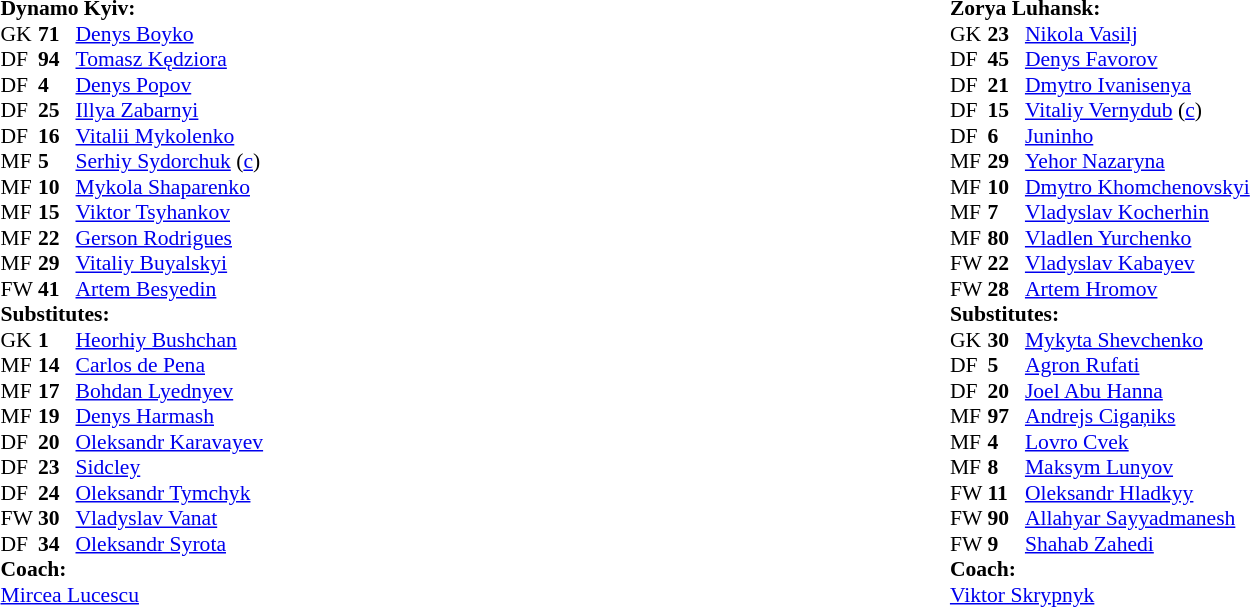<table width="100%">
<tr>
<td valign="top" width="50%"><br><table style="font-size: 90%" cellspacing="0" cellpadding="0" align=left>
<tr>
<td colspan="4"><strong>Dynamo Kyiv:</strong></td>
</tr>
<tr>
<th width=25></th>
<th width=25></th>
</tr>
<tr>
<td>GK</td>
<td><strong>71</strong></td>
<td> <a href='#'>Denys Boyko</a></td>
<td></td>
</tr>
<tr>
<td>DF</td>
<td><strong>94</strong></td>
<td> <a href='#'>Tomasz Kędziora</a></td>
<td></td>
<td></td>
</tr>
<tr>
<td>DF</td>
<td><strong>4</strong></td>
<td> <a href='#'>Denys Popov</a></td>
<td></td>
<td></td>
</tr>
<tr>
<td>DF</td>
<td><strong>25</strong></td>
<td> <a href='#'>Illya Zabarnyi</a></td>
<td></td>
</tr>
<tr>
<td>DF</td>
<td><strong>16</strong></td>
<td> <a href='#'>Vitalii Mykolenko</a></td>
<td></td>
<td></td>
</tr>
<tr>
<td>MF</td>
<td><strong>5</strong></td>
<td> <a href='#'>Serhiy Sydorchuk</a> (<a href='#'>c</a>)</td>
<td></td>
</tr>
<tr>
<td>MF</td>
<td><strong>10</strong></td>
<td> <a href='#'>Mykola Shaparenko</a></td>
<td></td>
<td></td>
</tr>
<tr>
<td>MF</td>
<td><strong>15</strong></td>
<td> <a href='#'>Viktor Tsyhankov</a></td>
<td></td>
<td></td>
</tr>
<tr>
<td>MF</td>
<td><strong>22</strong></td>
<td> <a href='#'>Gerson Rodrigues</a></td>
<td></td>
</tr>
<tr>
<td>MF</td>
<td><strong>29</strong></td>
<td> <a href='#'>Vitaliy Buyalskyi</a></td>
<td></td>
</tr>
<tr>
<td>FW</td>
<td><strong>41</strong></td>
<td> <a href='#'>Artem Besyedin</a></td>
<td></td>
<td></td>
</tr>
<tr>
<td colspan=3><strong>Substitutes:</strong></td>
</tr>
<tr>
<td>GK</td>
<td><strong>1</strong></td>
<td> <a href='#'>Heorhiy Bushchan</a></td>
<td></td>
</tr>
<tr>
<td>MF</td>
<td><strong>14</strong></td>
<td> <a href='#'>Carlos de Pena</a></td>
<td></td>
</tr>
<tr>
<td>MF</td>
<td><strong>17</strong></td>
<td> <a href='#'>Bohdan Lyednyev</a></td>
<td></td>
<td></td>
</tr>
<tr>
<td>MF</td>
<td><strong>19</strong></td>
<td> <a href='#'>Denys Harmash</a></td>
<td></td>
<td></td>
</tr>
<tr>
<td>DF</td>
<td><strong>20</strong></td>
<td> <a href='#'>Oleksandr Karavayev</a></td>
<td></td>
</tr>
<tr>
<td>DF</td>
<td><strong>23</strong></td>
<td> <a href='#'>Sidcley</a></td>
<td></td>
</tr>
<tr>
<td>DF</td>
<td><strong>24</strong></td>
<td> <a href='#'>Oleksandr Tymchyk</a></td>
<td></td>
</tr>
<tr>
<td>FW</td>
<td><strong>30</strong></td>
<td> <a href='#'>Vladyslav Vanat</a></td>
<td></td>
<td></td>
</tr>
<tr>
<td>DF</td>
<td><strong>34</strong></td>
<td> <a href='#'>Oleksandr Syrota</a></td>
<td></td>
</tr>
<tr>
<td colspan=4><strong>Coach:</strong></td>
</tr>
<tr>
<td colspan="4"> <a href='#'>Mircea Lucescu</a></td>
</tr>
<tr>
</tr>
</table>
</td>
<td valign="top"></td>
<td valign="top" width="50%"><br><table style="font-size: 90%" cellspacing="0" cellpadding="0" align=left>
<tr>
<td colspan="4"><strong>Zorya Luhansk:</strong></td>
</tr>
<tr>
<th width=25></th>
<th width=25></th>
</tr>
<tr>
<td>GK</td>
<td><strong>23</strong></td>
<td> <a href='#'>Nikola Vasilj</a></td>
<td></td>
</tr>
<tr>
<td>DF</td>
<td><strong>45</strong></td>
<td> <a href='#'>Denys Favorov</a></td>
<td></td>
<td></td>
</tr>
<tr>
<td>DF</td>
<td><strong>21</strong></td>
<td> <a href='#'>Dmytro Ivanisenya</a></td>
<td></td>
</tr>
<tr>
<td>DF</td>
<td><strong>15</strong></td>
<td> <a href='#'>Vitaliy Vernydub</a> (<a href='#'>c</a>)</td>
<td></td>
</tr>
<tr>
<td>DF</td>
<td><strong>6</strong></td>
<td> <a href='#'>Juninho</a></td>
<td></td>
</tr>
<tr>
<td>MF</td>
<td><strong>29</strong></td>
<td> <a href='#'>Yehor Nazaryna</a></td>
<td></td>
</tr>
<tr>
<td>MF</td>
<td><strong>10</strong></td>
<td> <a href='#'>Dmytro Khomchenovskyi</a></td>
<td></td>
<td></td>
</tr>
<tr>
<td>MF</td>
<td><strong>7</strong></td>
<td> <a href='#'>Vladyslav Kocherhin</a></td>
<td></td>
</tr>
<tr>
<td>MF</td>
<td><strong>80</strong></td>
<td> <a href='#'>Vladlen Yurchenko</a></td>
<td></td>
<td></td>
</tr>
<tr>
<td>FW</td>
<td><strong>22</strong></td>
<td> <a href='#'>Vladyslav Kabayev</a></td>
<td></td>
</tr>
<tr>
<td>FW</td>
<td><strong>28</strong></td>
<td> <a href='#'>Artem Hromov</a></td>
<td></td>
<td></td>
</tr>
<tr>
<td colspan=3><strong>Substitutes:</strong></td>
</tr>
<tr>
<td>GK</td>
<td><strong>30</strong></td>
<td> <a href='#'>Mykyta Shevchenko</a></td>
<td></td>
</tr>
<tr>
<td>DF</td>
<td><strong>5</strong></td>
<td> <a href='#'>Agron Rufati</a></td>
<td></td>
</tr>
<tr>
<td>DF</td>
<td><strong>20</strong></td>
<td> <a href='#'>Joel Abu Hanna</a></td>
<td></td>
<td></td>
</tr>
<tr>
<td>MF</td>
<td><strong>97</strong></td>
<td> <a href='#'>Andrejs Cigaņiks</a></td>
<td></td>
<td></td>
</tr>
<tr>
<td>MF</td>
<td><strong>4</strong></td>
<td> <a href='#'>Lovro Cvek</a></td>
<td></td>
<td></td>
</tr>
<tr>
<td>MF</td>
<td><strong>8</strong></td>
<td> <a href='#'>Maksym Lunyov</a></td>
<td></td>
</tr>
<tr>
<td>FW</td>
<td><strong>11</strong></td>
<td> <a href='#'>Oleksandr Hladkyy</a></td>
<td></td>
<td></td>
</tr>
<tr>
<td>FW</td>
<td><strong>90</strong></td>
<td> <a href='#'>Allahyar Sayyadmanesh</a></td>
<td></td>
<td></td>
</tr>
<tr>
<td>FW</td>
<td><strong>9</strong></td>
<td> <a href='#'>Shahab Zahedi</a></td>
<td></td>
</tr>
<tr>
<td colspan=4><strong>Coach:</strong></td>
</tr>
<tr>
<td colspan="4"> <a href='#'>Viktor Skrypnyk</a></td>
</tr>
<tr>
</tr>
</table>
</td>
</tr>
</table>
